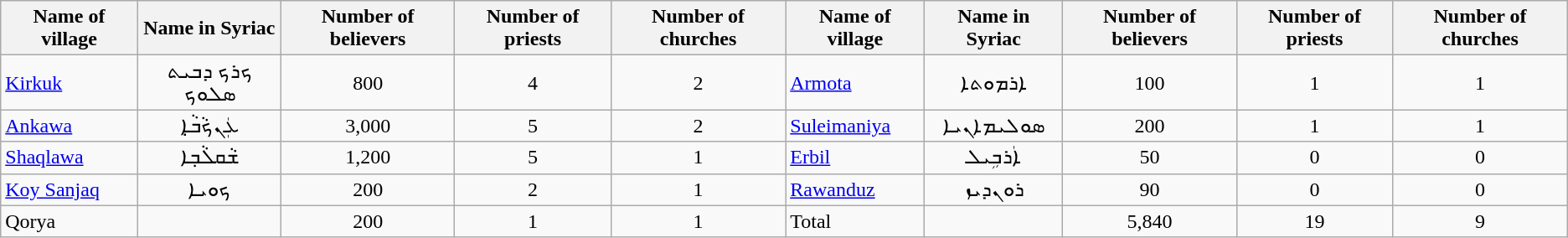<table class="wikitable" style="text-align:center">
<tr>
<th>Name of village</th>
<th>Name in Syriac</th>
<th>Number of believers</th>
<th>Number of priests</th>
<th>Number of churches</th>
<th>Name of village</th>
<th>Name in Syriac</th>
<th>Number of believers</th>
<th>Number of priests</th>
<th>Number of churches</th>
</tr>
<tr>
<td style="text-align:left"><a href='#'>Kirkuk</a></td>
<td>ܟܪܟ ܕܒܝܬ ܣܠܘܟ</td>
<td>800</td>
<td>4</td>
<td>2</td>
<td style="text-align:left"><a href='#'>Armota</a></td>
<td>ܐܪܡܘܬܐ</td>
<td>100</td>
<td>1</td>
<td>1</td>
</tr>
<tr>
<td style="text-align:left"><a href='#'>Ankawa</a></td>
<td>ܥܲܢܟܵܒ̣ܵܐ</td>
<td>3,000</td>
<td>5</td>
<td>2</td>
<td style="text-align:left"><a href='#'>Suleimaniya</a></td>
<td>ܣܘܠܝܡܐܢܝܐ</td>
<td>200</td>
<td>1</td>
<td>1</td>
</tr>
<tr>
<td style="text-align:left"><a href='#'>Shaqlawa</a></td>
<td>ܫܵܩܠܵܒ݂ܐ</td>
<td>1,200</td>
<td>5</td>
<td>1</td>
<td style="text-align:left"><a href='#'>Erbil</a></td>
<td>ܐܲܪܒܹܝܠ</td>
<td>50</td>
<td>0</td>
<td>0</td>
</tr>
<tr>
<td style="text-align:left"><a href='#'>Koy Sanjaq</a></td>
<td>ܟܘܝܐ</td>
<td>200</td>
<td>2</td>
<td>1</td>
<td style="text-align:left"><a href='#'>Rawanduz</a></td>
<td>ܪܘܢܕܝܙ</td>
<td>90</td>
<td>0</td>
<td>0</td>
</tr>
<tr>
<td style="text-align:left">Qorya</td>
<td></td>
<td>200</td>
<td>1</td>
<td>1</td>
<td style="text-align:left">Total</td>
<td></td>
<td>5,840</td>
<td>19</td>
<td>9</td>
</tr>
</table>
